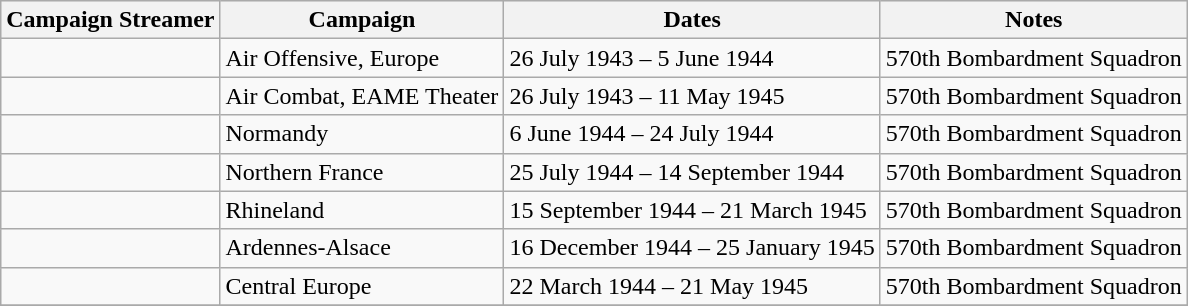<table class="wikitable">
<tr style="background:#efefef;">
<th>Campaign Streamer</th>
<th>Campaign</th>
<th>Dates</th>
<th>Notes</th>
</tr>
<tr>
<td></td>
<td>Air Offensive, Europe</td>
<td>26 July 1943 – 5 June 1944</td>
<td>570th Bombardment Squadron</td>
</tr>
<tr>
<td></td>
<td>Air Combat, EAME Theater</td>
<td>26 July 1943 – 11 May 1945</td>
<td>570th Bombardment Squadron</td>
</tr>
<tr>
<td></td>
<td>Normandy</td>
<td>6 June 1944 – 24 July 1944</td>
<td>570th Bombardment Squadron</td>
</tr>
<tr>
<td></td>
<td>Northern France</td>
<td>25 July 1944 – 14 September 1944</td>
<td>570th Bombardment Squadron</td>
</tr>
<tr>
<td></td>
<td>Rhineland</td>
<td>15 September 1944 – 21 March 1945</td>
<td>570th Bombardment Squadron</td>
</tr>
<tr>
<td></td>
<td>Ardennes-Alsace</td>
<td>16 December 1944 – 25 January 1945</td>
<td>570th Bombardment Squadron</td>
</tr>
<tr>
<td></td>
<td>Central Europe</td>
<td>22 March 1944 – 21 May 1945</td>
<td>570th Bombardment Squadron</td>
</tr>
<tr>
</tr>
</table>
